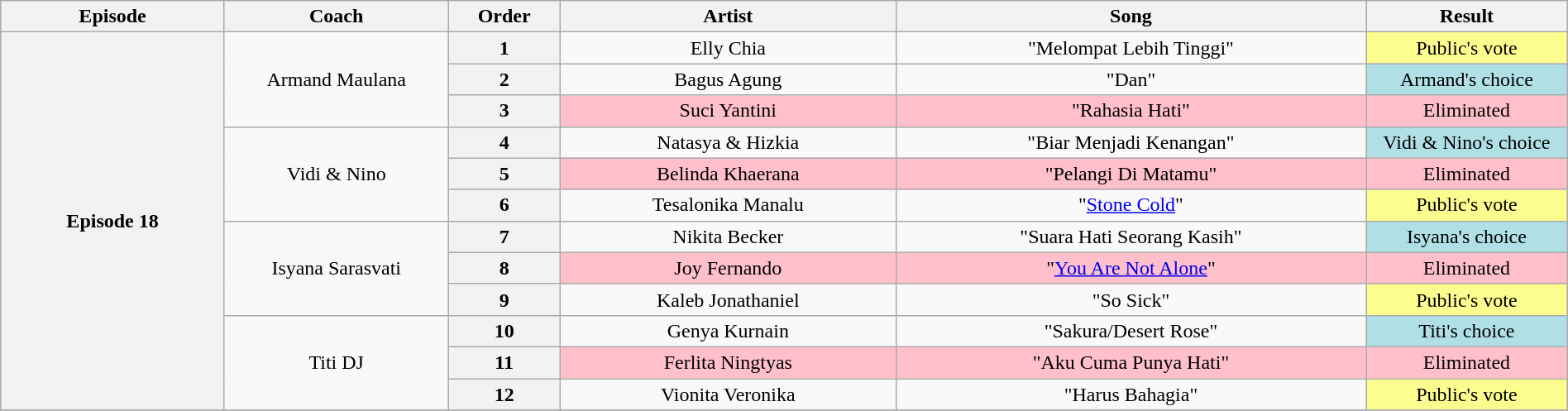<table class="wikitable" style="text-align:center; width:100%;">
<tr>
<th style="width:10%;">Episode</th>
<th style="width:10%;">Coach</th>
<th style="width:05%;">Order</th>
<th style="width:15%;">Artist</th>
<th style="width:21%;">Song</th>
<th style="width:9%;">Result</th>
</tr>
<tr>
<th rowspan="12" scope="row">Episode 18<br><small></small></th>
<td rowspan="3">Armand Maulana</td>
<th>1</th>
<td>Elly Chia</td>
<td>"Melompat Lebih Tinggi"</td>
<td style="background:#fdfc8f;">Public's vote</td>
</tr>
<tr>
<th>2</th>
<td>Bagus Agung</td>
<td>"Dan"</td>
<td style="background:#b0e0e6;">Armand's choice</td>
</tr>
<tr>
<th>3</th>
<td style="background:pink;">Suci Yantini</td>
<td style="background:pink;">"Rahasia Hati"</td>
<td style="background:pink;">Eliminated</td>
</tr>
<tr>
<td rowspan="3">Vidi & Nino</td>
<th>4</th>
<td>Natasya & Hizkia</td>
<td>"Biar Menjadi Kenangan"</td>
<td style="background:#b0e0e6;">Vidi & Nino's choice</td>
</tr>
<tr>
<th>5</th>
<td style="background:pink;">Belinda Khaerana</td>
<td style="background:pink;">"Pelangi Di Matamu"</td>
<td style="background:pink;">Eliminated</td>
</tr>
<tr>
<th>6</th>
<td>Tesalonika Manalu</td>
<td>"<a href='#'>Stone Cold</a>"</td>
<td style="background:#fdfc8f;">Public's vote</td>
</tr>
<tr>
<td rowspan="3">Isyana Sarasvati</td>
<th>7</th>
<td>Nikita Becker</td>
<td>"Suara Hati Seorang Kasih"</td>
<td style="background:#b0e0e6;">Isyana's choice</td>
</tr>
<tr>
<th>8</th>
<td style="background:pink;">Joy Fernando</td>
<td style="background:pink;">"<a href='#'>You Are Not Alone</a>"</td>
<td style="background:pink;">Eliminated</td>
</tr>
<tr>
<th>9</th>
<td>Kaleb Jonathaniel</td>
<td>"So Sick"</td>
<td style="background:#fdfc8f;">Public's vote</td>
</tr>
<tr>
<td rowspan=3>Titi DJ</td>
<th>10</th>
<td>Genya Kurnain</td>
<td>"Sakura/Desert Rose"</td>
<td style="background:#b0e0e6;">Titi's choice</td>
</tr>
<tr>
<th>11</th>
<td style="background:pink;">Ferlita Ningtyas</td>
<td style="background:pink;">"Aku Cuma Punya Hati"</td>
<td style="background:pink;">Eliminated</td>
</tr>
<tr>
<th>12</th>
<td>Vionita Veronika</td>
<td>"Harus Bahagia"</td>
<td style="background:#fdfc8f;">Public's vote</td>
</tr>
<tr>
</tr>
</table>
